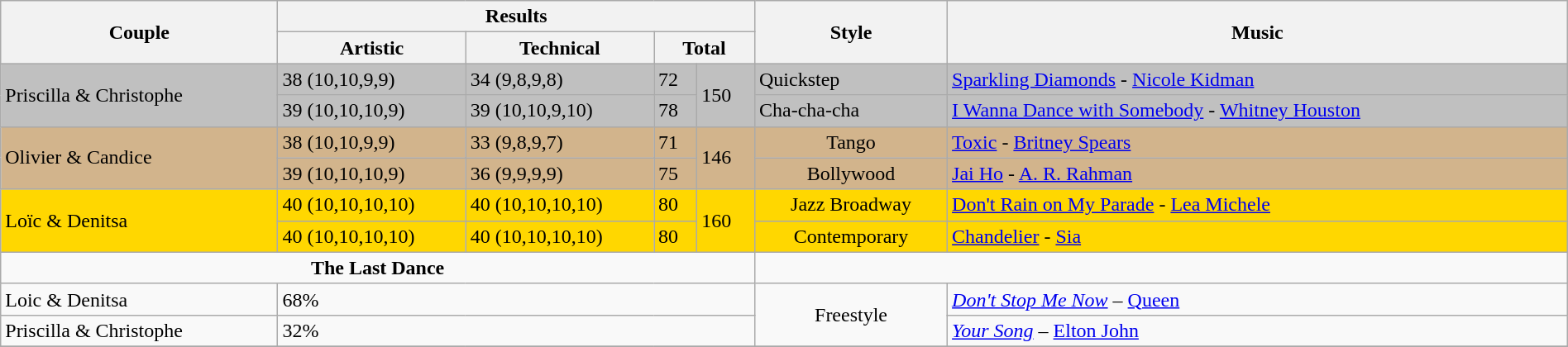<table class="wikitable" style="width:100%;">
<tr>
<th rowspan="2">Couple</th>
<th colspan=4>Results</th>
<th rowspan="2">Style</th>
<th rowspan="2">Music</th>
</tr>
<tr>
<th style="width:12%;">Artistic</th>
<th style="width:12%;">Technical</th>
<th colspan="2">Total</th>
</tr>
<tr style="background-color:silver;">
<td rowspan="2">Priscilla & Christophe</td>
<td>38 (10,10,9,9)</td>
<td>34 (9,8,9,8)</td>
<td>72</td>
<td rowspan="2">150</td>
<td>Quickstep</td>
<td><a href='#'>Sparkling Diamonds</a> - <a href='#'>Nicole Kidman</a></td>
</tr>
<tr style="background-color:silver;">
<td>39 (10,10,10,9)</td>
<td>39 (10,10,9,10)</td>
<td>78</td>
<td>Cha-cha-cha</td>
<td><a href='#'>I Wanna Dance with Somebody</a> - <a href='#'>Whitney Houston</a></td>
</tr>
<tr style="background-color:tan;">
<td rowspan="2">Olivier & Candice</td>
<td>38 (10,10,9,9)</td>
<td>33 (9,8,9,7)</td>
<td>71</td>
<td rowspan="2">146</td>
<td style="text-align:center;">Tango</td>
<td><a href='#'>Toxic</a> - <a href='#'>Britney Spears</a></td>
</tr>
<tr style="background-color:tan;">
<td>39 (10,10,10,9)</td>
<td>36 (9,9,9,9)</td>
<td>75</td>
<td style="text-align:center;">Bollywood</td>
<td><a href='#'>Jai Ho</a> - <a href='#'>A. R. Rahman</a></td>
</tr>
<tr style="background-color:gold;">
<td rowspan="2">Loïc & Denitsa</td>
<td>40 (10,10,10,10)</td>
<td>40 (10,10,10,10)</td>
<td>80</td>
<td rowspan="2">160</td>
<td style="text-align:center;">Jazz Broadway</td>
<td><a href='#'>Don't Rain on My Parade</a> - <a href='#'>Lea Michele</a></td>
</tr>
<tr style="background-color:gold;">
<td>40 (10,10,10,10)</td>
<td>40 (10,10,10,10)</td>
<td>80</td>
<td style="text-align:center;">Contemporary</td>
<td><a href='#'>Chandelier</a> - <a href='#'>Sia</a></td>
</tr>
<tr>
<td colspan=5 style="text-align:center;"><strong>The Last Dance</strong></td>
</tr>
<tr>
<td>Loic & Denitsa</td>
<td colspan=4>68%</td>
<td rowspan=2 style="text-align:center;">Freestyle</td>
<td><em><a href='#'>Don't Stop Me Now</a></em> – <a href='#'>Queen</a></td>
</tr>
<tr>
<td>Priscilla & Christophe</td>
<td colspan=4>32%</td>
<td><em><a href='#'>Your Song</a></em> – <a href='#'>Elton John</a></td>
</tr>
<tr>
</tr>
</table>
